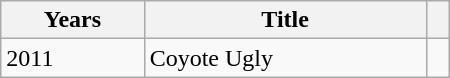<table class="wikitable" style="width:300px">
<tr>
<th>Years</th>
<th>Title</th>
<th></th>
</tr>
<tr>
<td>2011</td>
<td>Coyote Ugly</td>
<td></td>
</tr>
</table>
